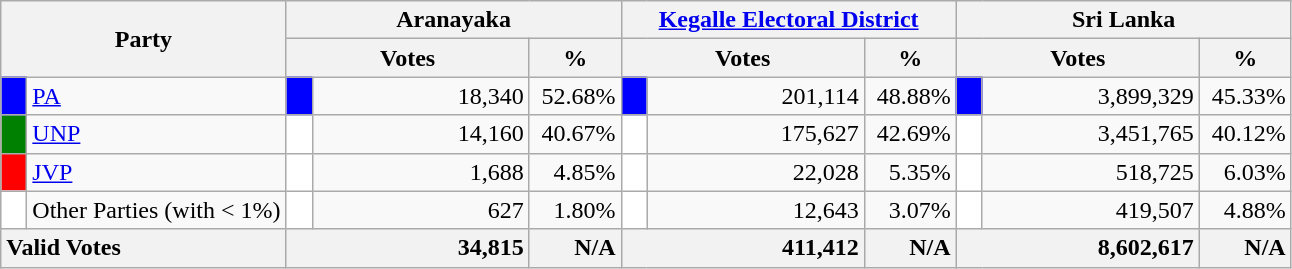<table class="wikitable">
<tr>
<th colspan="2" width="144px"rowspan="2">Party</th>
<th colspan="3" width="216px">Aranayaka</th>
<th colspan="3" width="216px"><a href='#'>Kegalle Electoral District</a></th>
<th colspan="3" width="216px">Sri Lanka</th>
</tr>
<tr>
<th colspan="2" width="144px">Votes</th>
<th>%</th>
<th colspan="2" width="144px">Votes</th>
<th>%</th>
<th colspan="2" width="144px">Votes</th>
<th>%</th>
</tr>
<tr>
<td style="background-color:blue;" width="10px"></td>
<td style="text-align:left;"><a href='#'>PA</a></td>
<td style="background-color:blue;" width="10px"></td>
<td style="text-align:right;">18,340</td>
<td style="text-align:right;">52.68%</td>
<td style="background-color:blue;" width="10px"></td>
<td style="text-align:right;">201,114</td>
<td style="text-align:right;">48.88%</td>
<td style="background-color:blue;" width="10px"></td>
<td style="text-align:right;">3,899,329</td>
<td style="text-align:right;">45.33%</td>
</tr>
<tr>
<td style="background-color:green;" width="10px"></td>
<td style="text-align:left;"><a href='#'>UNP</a></td>
<td style="background-color:white;" width="10px"></td>
<td style="text-align:right;">14,160</td>
<td style="text-align:right;">40.67%</td>
<td style="background-color:white;" width="10px"></td>
<td style="text-align:right;">175,627</td>
<td style="text-align:right;">42.69%</td>
<td style="background-color:white;" width="10px"></td>
<td style="text-align:right;">3,451,765</td>
<td style="text-align:right;">40.12%</td>
</tr>
<tr>
<td style="background-color:red;" width="10px"></td>
<td style="text-align:left;"><a href='#'>JVP</a></td>
<td style="background-color:white;" width="10px"></td>
<td style="text-align:right;">1,688</td>
<td style="text-align:right;">4.85%</td>
<td style="background-color:white;" width="10px"></td>
<td style="text-align:right;">22,028</td>
<td style="text-align:right;">5.35%</td>
<td style="background-color:white;" width="10px"></td>
<td style="text-align:right;">518,725</td>
<td style="text-align:right;">6.03%</td>
</tr>
<tr>
<td style="background-color:white;" width="10px"></td>
<td style="text-align:left;">Other Parties (with < 1%)</td>
<td style="background-color:white;" width="10px"></td>
<td style="text-align:right;">627</td>
<td style="text-align:right;">1.80%</td>
<td style="background-color:white;" width="10px"></td>
<td style="text-align:right;">12,643</td>
<td style="text-align:right;">3.07%</td>
<td style="background-color:white;" width="10px"></td>
<td style="text-align:right;">419,507</td>
<td style="text-align:right;">4.88%</td>
</tr>
<tr>
<th colspan="2" width="144px"style="text-align:left;">Valid Votes</th>
<th style="text-align:right;"colspan="2" width="144px">34,815</th>
<th style="text-align:right;">N/A</th>
<th style="text-align:right;"colspan="2" width="144px">411,412</th>
<th style="text-align:right;">N/A</th>
<th style="text-align:right;"colspan="2" width="144px">8,602,617</th>
<th style="text-align:right;">N/A</th>
</tr>
</table>
